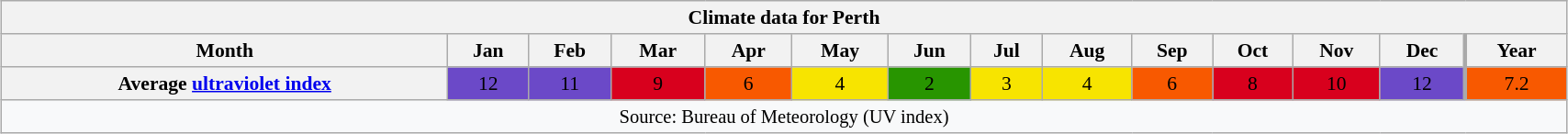<table style="width:90%;text-align:center;font-size:90%;line-height:1.2em;margin-left:auto;margin-right:auto" class="wikitable">
<tr>
<th Colspan=14>Climate data for Perth</th>
</tr>
<tr>
<th>Month</th>
<th>Jan</th>
<th>Feb</th>
<th>Mar</th>
<th>Apr</th>
<th>May</th>
<th>Jun</th>
<th>Jul</th>
<th>Aug</th>
<th>Sep</th>
<th>Oct</th>
<th>Nov</th>
<th>Dec</th>
<th style="border-left-width:medium">Year</th>
</tr>
<tr>
<th>Average <a href='#'>ultraviolet index</a></th>
<td style="background:#6b49c8; color:#000;">12</td>
<td style="background:#6b49c8; color:#000;">11</td>
<td style="background:#d8001d; color:#000;">9</td>
<td style="background:#f85900; color:#000;">6</td>
<td style="background:#f7e400; color:#000;">4</td>
<td style="background:#289500;color:#000000;">2</td>
<td style="background:#f7e400; color:#000;">3</td>
<td style="background:#f7e400; color:#000;">4</td>
<td style="background:#f85900; color:#000;">6</td>
<td style="background:#d8001d; color:#000;">8</td>
<td style="background:#d8001d; color:#000;">10</td>
<td style="background:#6b49c8; color:#000;">12</td>
<td style="background:#f85900; color:#000; border-left-width:medium;">7.2</td>
</tr>
<tr>
<th Colspan=14 style="background:#f8f9fa;font-weight:normal;font-size:95%;">Source: Bureau of Meteorology (UV index)</th>
</tr>
</table>
